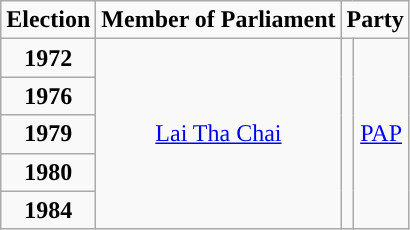<table class="wikitable" align="center" style="text-align:center">
<tr>
<td><strong>Election </strong></td>
<td><strong>Member of Parliament</strong></td>
<td colspan="2"><strong>Party</strong></td>
</tr>
<tr>
<td><strong>1972</strong></td>
<td rowspan="5"><a href='#'>Lai Tha Chai</a></td>
<td rowspan="5"></td>
<td rowspan="5"><a href='#'>PAP</a></td>
</tr>
<tr>
<td><strong>1976</strong></td>
</tr>
<tr>
<td><strong>1979</strong></td>
</tr>
<tr>
<td><strong>1980</strong></td>
</tr>
<tr>
<td><strong>1984</strong></td>
</tr>
</table>
